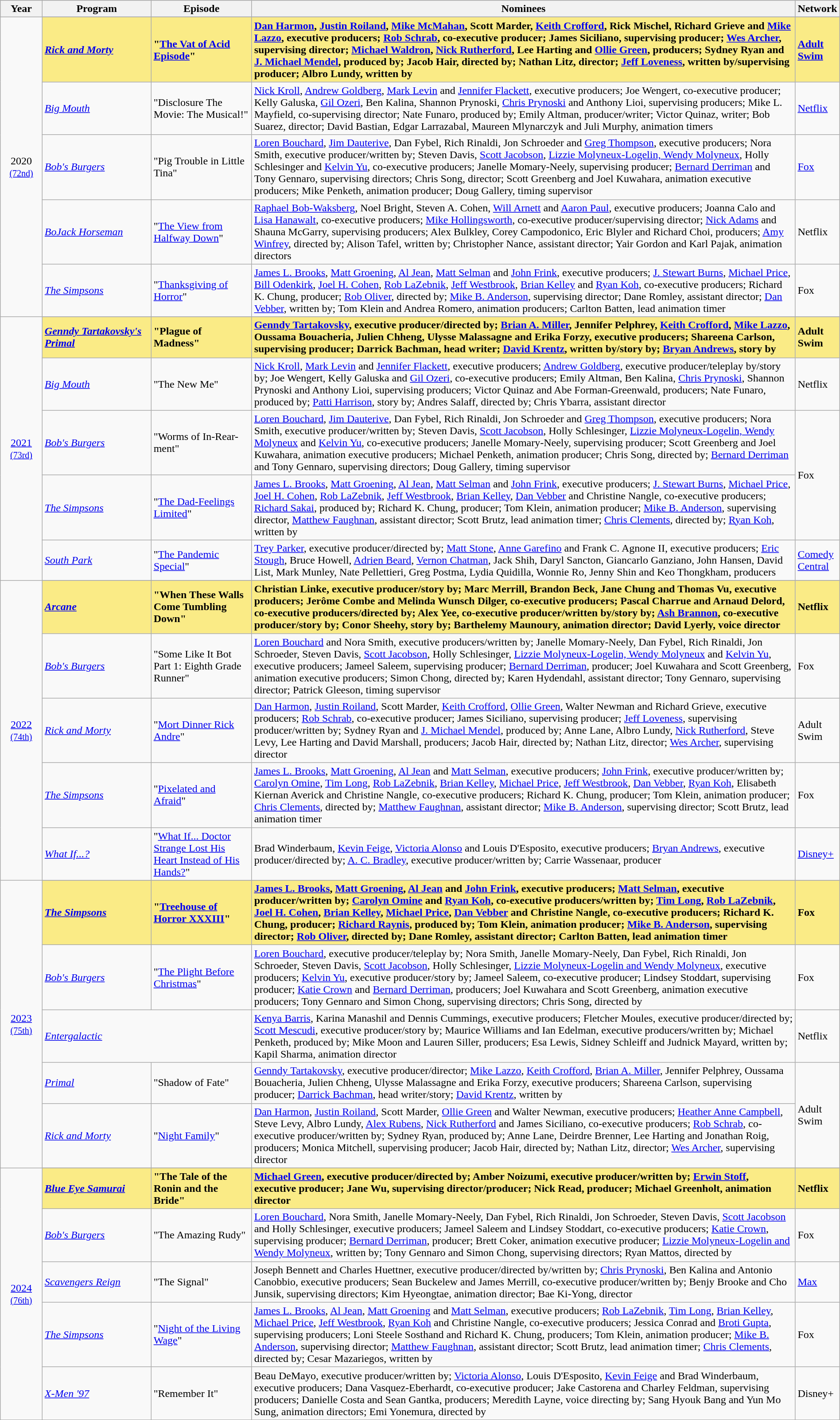<table class="wikitable" style="width:100%">
<tr bgcolor="#bebebe">
<th width="5%">Year</th>
<th width="13%">Program</th>
<th width="12%">Episode</th>
<th width="65%">Nominees</th>
<th width="5%">Network</th>
</tr>
<tr>
<td rowspan=6 style="text-align:center">2020<br><small><a href='#'>(72nd)</a></small><br></td>
</tr>
<tr style="background:#FAEB86">
<td><strong><em><a href='#'>Rick and Morty</a></em></strong></td>
<td><strong>"<a href='#'>The Vat of Acid Episode</a>"</strong></td>
<td><strong><a href='#'>Dan Harmon</a>, <a href='#'>Justin Roiland</a>, <a href='#'>Mike McMahan</a>, Scott Marder, <a href='#'>Keith Crofford</a>, Rick Mischel, Richard Grieve and <a href='#'>Mike Lazzo</a>, executive producers; <a href='#'>Rob Schrab</a>, co-executive producer; James Siciliano, supervising producer; <a href='#'>Wes Archer</a>, supervising director; <a href='#'>Michael Waldron</a>, <a href='#'>Nick Rutherford</a>, Lee Harting and <a href='#'>Ollie Green</a>, producers; Sydney Ryan and <a href='#'>J. Michael Mendel</a>, produced by; Jacob Hair, directed by; Nathan Litz, director; <a href='#'>Jeff Loveness</a>, written by/supervising producer; Albro Lundy, written by</strong></td>
<td><strong><a href='#'>Adult Swim</a></strong></td>
</tr>
<tr>
<td><em><a href='#'>Big Mouth</a></em></td>
<td>"Disclosure The Movie: The Musical!"</td>
<td><a href='#'>Nick Kroll</a>, <a href='#'>Andrew Goldberg</a>, <a href='#'>Mark Levin</a> and <a href='#'>Jennifer Flackett</a>, executive producers; Joe Wengert, co-executive producer; Kelly Galuska, <a href='#'>Gil Ozeri</a>, Ben Kalina, Shannon Prynoski, <a href='#'>Chris Prynoski</a> and Anthony Lioi, supervising producers; Mike L. Mayfield, co-supervising director; Nate Funaro, produced by; Emily Altman, producer/writer; Victor Quinaz, writer; Bob Suarez, director; David Bastian, Edgar Larrazabal, Maureen Mlynarczyk and Juli Murphy, animation timers</td>
<td><a href='#'>Netflix</a></td>
</tr>
<tr>
<td><em><a href='#'>Bob's Burgers</a></em></td>
<td>"Pig Trouble in Little Tina"</td>
<td><a href='#'>Loren Bouchard</a>, <a href='#'>Jim Dauterive</a>, Dan Fybel, Rich Rinaldi, Jon Schroeder and <a href='#'>Greg Thompson</a>, executive producers; Nora Smith, executive producer/written by; Steven Davis, <a href='#'>Scott Jacobson</a>, <a href='#'>Lizzie Molyneux-Logelin, Wendy Molyneux</a>, Holly Schlesinger and <a href='#'>Kelvin Yu</a>, co-executive producers; Janelle Momary-Neely, supervising producer; <a href='#'>Bernard Derriman</a> and Tony Gennaro, supervising directors; Chris Song, director; Scott Greenberg and Joel Kuwahara, animation executive producers; Mike Penketh, animation producer; Doug Gallery, timing supervisor</td>
<td><a href='#'>Fox</a></td>
</tr>
<tr>
<td><em><a href='#'>BoJack Horseman</a></em></td>
<td>"<a href='#'>The View from Halfway Down</a>"</td>
<td><a href='#'>Raphael Bob-Waksberg</a>, Noel Bright, Steven A. Cohen, <a href='#'>Will Arnett</a> and <a href='#'>Aaron Paul</a>, executive producers; Joanna Calo and <a href='#'>Lisa Hanawalt</a>, co-executive producers; <a href='#'>Mike Hollingsworth</a>, co-executive producer/supervising director; <a href='#'>Nick Adams</a> and Shauna McGarry, supervising producers; Alex Bulkley, Corey Campodonico, Eric Blyler and Richard Choi, producers; <a href='#'>Amy Winfrey</a>, directed by; Alison Tafel, written by; Christopher Nance, assistant director; Yair Gordon and Karl Pajak, animation directors</td>
<td>Netflix</td>
</tr>
<tr>
<td><em><a href='#'>The Simpsons</a></em></td>
<td>"<a href='#'>Thanksgiving of Horror</a>"</td>
<td><a href='#'>James L. Brooks</a>, <a href='#'>Matt Groening</a>, <a href='#'>Al Jean</a>, <a href='#'>Matt Selman</a> and <a href='#'>John Frink</a>, executive producers; <a href='#'>J. Stewart Burns</a>, <a href='#'>Michael Price</a>, <a href='#'>Bill Odenkirk</a>, <a href='#'>Joel H. Cohen</a>, <a href='#'>Rob LaZebnik</a>, <a href='#'>Jeff Westbrook</a>, <a href='#'>Brian Kelley</a> and <a href='#'>Ryan Koh</a>, co-executive producers; Richard K. Chung, producer; <a href='#'>Rob Oliver</a>, directed by; <a href='#'>Mike B. Anderson</a>, supervising director; Dane Romley, assistant director; <a href='#'>Dan Vebber</a>, written by; Tom Klein and Andrea Romero, animation producers; Carlton Batten, lead animation timer</td>
<td>Fox</td>
</tr>
<tr>
<td rowspan="6" style="text-align:center"><a href='#'>2021</a><br><small><a href='#'>(73rd)</a></small><br></td>
</tr>
<tr style="background:#FAEB86">
<td><strong><em><a href='#'>Genndy Tartakovsky's Primal</a></em></strong></td>
<td><strong>"Plague of Madness"</strong></td>
<td><strong><a href='#'>Genndy Tartakovsky</a>, executive producer/directed by; <a href='#'>Brian A. Miller</a>, Jennifer Pelphrey, <a href='#'>Keith Crofford</a>, <a href='#'>Mike Lazzo</a>, Oussama Bouacheria, Julien Chheng, Ulysse Malassagne and Erika Forzy, executive producers; Shareena Carlson, supervising producer; Darrick Bachman, head writer; <a href='#'>David Krentz</a>, written by/story by; <a href='#'>Bryan Andrews</a>, story by</strong></td>
<td><strong>Adult Swim</strong></td>
</tr>
<tr>
<td><em><a href='#'>Big Mouth</a></em></td>
<td>"The New Me"</td>
<td><a href='#'>Nick Kroll</a>, <a href='#'>Mark Levin</a> and <a href='#'>Jennifer Flackett</a>, executive producers; <a href='#'>Andrew Goldberg</a>, executive producer/teleplay by/story by; Joe Wengert, Kelly Galuska and <a href='#'>Gil Ozeri</a>, co-executive producers; Emily Altman, Ben Kalina, <a href='#'>Chris Prynoski</a>, Shannon Prynoski and Anthony Lioi, supervising producers; Victor Quinaz and Abe Forman-Greenwald, producers; Nate Funaro, produced by; <a href='#'>Patti Harrison</a>, story by; Andres Salaff, directed by; Chris Ybarra, assistant director</td>
<td>Netflix</td>
</tr>
<tr>
<td><em><a href='#'>Bob's Burgers</a></em></td>
<td>"Worms of In-Rear-ment"</td>
<td><a href='#'>Loren Bouchard</a>, <a href='#'>Jim Dauterive</a>, Dan Fybel, Rich Rinaldi, Jon Schroeder and <a href='#'>Greg Thompson</a>, executive producers; Nora Smith, executive producer/written by; Steven Davis, <a href='#'>Scott Jacobson</a>, Holly Schlesinger, <a href='#'>Lizzie Molyneux-Logelin, Wendy Molyneux</a> and <a href='#'>Kelvin Yu</a>, co-executive producers; Janelle Momary-Neely, supervising producer; Scott Greenberg and Joel Kuwahara, animation executive producers; Michael Penketh, animation producer; Chris Song, directed by; <a href='#'>Bernard Derriman</a> and Tony Gennaro, supervising directors; Doug Gallery, timing supervisor</td>
<td rowspan=2>Fox</td>
</tr>
<tr>
<td><em><a href='#'>The Simpsons</a></em></td>
<td>"<a href='#'>The Dad-Feelings Limited</a>"</td>
<td><a href='#'>James L. Brooks</a>, <a href='#'>Matt Groening</a>, <a href='#'>Al Jean</a>, <a href='#'>Matt Selman</a> and <a href='#'>John Frink</a>, executive producers; <a href='#'>J. Stewart Burns</a>, <a href='#'>Michael Price</a>, <a href='#'>Joel H. Cohen</a>, <a href='#'>Rob LaZebnik</a>, <a href='#'>Jeff Westbrook</a>, <a href='#'>Brian Kelley</a>, <a href='#'>Dan Vebber</a> and Christine Nangle, co-executive producers; <a href='#'>Richard Sakai</a>, produced by; Richard K. Chung, producer; Tom Klein, animation producer; <a href='#'>Mike B. Anderson</a>, supervising director, <a href='#'>Matthew Faughnan</a>, assistant director; Scott Brutz, lead animation timer; <a href='#'>Chris Clements</a>, directed by; <a href='#'>Ryan Koh</a>, written by</td>
</tr>
<tr>
<td><em><a href='#'>South Park</a></em></td>
<td>"<a href='#'>The Pandemic Special</a>"</td>
<td><a href='#'>Trey Parker</a>, executive producer/directed by; <a href='#'>Matt Stone</a>, <a href='#'>Anne Garefino</a> and Frank C. Agnone II, executive producers; <a href='#'>Eric Stough</a>, Bruce Howell, <a href='#'>Adrien Beard</a>, <a href='#'>Vernon Chatman</a>, Jack Shih, Daryl Sancton, Giancarlo Ganziano, John Hansen, David List, Mark Munley, Nate Pellettieri, Greg Postma, Lydia Quidilla, Wonnie Ro, Jenny Shin and Keo Thongkham, producers</td>
<td><a href='#'>Comedy Central</a></td>
</tr>
<tr>
<td rowspan="6" style="text-align:center"><a href='#'>2022</a><br><small><a href='#'>(74th)</a></small><br></td>
</tr>
<tr style="background:#FAEB86">
<td><strong><em><a href='#'>Arcane</a></em></strong></td>
<td><strong>"When These Walls Come Tumbling Down"</strong></td>
<td><strong>Christian Linke, executive producer/story by; Marc Merrill, Brandon Beck, Jane Chung and Thomas Vu, executive producers; Jerôme Combe and Melinda Wunsch Dilger, co-executive producers; Pascal Charrue and Arnaud Delord, co-executive producers/directed by; Alex Yee, co-executive producer/written by/story by; <a href='#'>Ash Brannon</a>, co-executive producer/story by; Conor Sheehy, story by; Barthelemy Maunoury, animation director; David Lyerly, voice director</strong></td>
<td><strong>Netflix</strong></td>
</tr>
<tr>
<td><em><a href='#'>Bob's Burgers</a></em></td>
<td>"Some Like It Bot Part 1: Eighth Grade Runner"</td>
<td><a href='#'>Loren Bouchard</a> and Nora Smith, executive producers/written by; Janelle Momary-Neely, Dan Fybel, Rich Rinaldi, Jon Schroeder, Steven Davis, <a href='#'>Scott Jacobson</a>, Holly Schlesinger, <a href='#'>Lizzie Molyneux-Logelin, Wendy Molyneux</a> and <a href='#'>Kelvin Yu</a>, executive producers; Jameel Saleem, supervising producer; <a href='#'>Bernard Derriman</a>, producer; Joel Kuwahara and Scott Greenberg, animation executive producers; Simon Chong, directed by; Karen Hydendahl, assistant director; Tony Gennaro, supervising director; Patrick Gleeson, timing supervisor</td>
<td>Fox</td>
</tr>
<tr>
<td><em><a href='#'>Rick and Morty</a></em></td>
<td>"<a href='#'>Mort Dinner Rick Andre</a>"</td>
<td><a href='#'>Dan Harmon</a>, <a href='#'>Justin Roiland</a>, Scott Marder, <a href='#'>Keith Crofford</a>, <a href='#'>Ollie Green</a>, Walter Newman and Richard Grieve, executive producers; <a href='#'>Rob Schrab</a>, co-executive producer; James Siciliano, supervising producer; <a href='#'>Jeff Loveness</a>, supervising producer/written by; Sydney Ryan and <a href='#'>J. Michael Mendel</a>, produced by; Anne Lane, Albro Lundy, <a href='#'>Nick Rutherford</a>, Steve Levy, Lee Harting and David Marshall, producers; Jacob Hair, directed by; Nathan Litz, director; <a href='#'>Wes Archer</a>, supervising director</td>
<td>Adult Swim</td>
</tr>
<tr>
<td><em><a href='#'>The Simpsons</a></em></td>
<td>"<a href='#'>Pixelated and Afraid</a>"</td>
<td><a href='#'>James L. Brooks</a>, <a href='#'>Matt Groening</a>, <a href='#'>Al Jean</a> and <a href='#'>Matt Selman</a>, executive producers; <a href='#'>John Frink</a>, executive producer/written by; <a href='#'>Carolyn Omine</a>, <a href='#'>Tim Long</a>, <a href='#'>Rob LaZebnik</a>, <a href='#'>Brian Kelley</a>, <a href='#'>Michael Price</a>, <a href='#'>Jeff Westbrook</a>, <a href='#'>Dan Vebber</a>, <a href='#'>Ryan Koh</a>, Elisabeth Kiernan Averick and Christine Nangle, co-executive producers; Richard K. Chung, producer; Tom Klein, animation producer; <a href='#'>Chris Clements</a>, directed by; <a href='#'>Matthew Faughnan</a>, assistant director; <a href='#'>Mike B. Anderson</a>, supervising director; Scott Brutz, lead animation timer</td>
<td>Fox</td>
</tr>
<tr>
<td><em><a href='#'>What If...?</a></em></td>
<td>"<a href='#'>What If... Doctor Strange Lost His Heart Instead of His Hands?</a>"</td>
<td>Brad Winderbaum, <a href='#'>Kevin Feige</a>, <a href='#'>Victoria Alonso</a> and Louis D'Esposito, executive producers; <a href='#'>Bryan Andrews</a>, executive producer/directed by; <a href='#'>A. C. Bradley</a>, executive producer/written by; Carrie Wassenaar, producer</td>
<td><a href='#'>Disney+</a></td>
</tr>
<tr>
<td rowspan="6" style="text-align:center"><a href='#'>2023</a><br><small><a href='#'>(75th)</a></small><br></td>
</tr>
<tr style="background:#FAEB86">
<td><strong><em><a href='#'>The Simpsons</a></em></strong></td>
<td><strong>"<a href='#'>Treehouse of Horror XXXIII</a>"</strong></td>
<td><strong><a href='#'>James L. Brooks</a>, <a href='#'>Matt Groening</a>, <a href='#'>Al Jean</a> and <a href='#'>John Frink</a>, executive producers; <a href='#'>Matt Selman</a>, executive producer/written by; <a href='#'>Carolyn Omine</a> and <a href='#'>Ryan Koh</a>, co-executive producers/written by; <a href='#'>Tim Long</a>, <a href='#'>Rob LaZebnik</a>, <a href='#'>Joel H. Cohen</a>, <a href='#'>Brian Kelley</a>, <a href='#'>Michael Price</a>, <a href='#'>Dan Vebber</a> and Christine Nangle, co-executive producers; Richard K. Chung, producer; <a href='#'>Richard Raynis</a>, produced by; Tom Klein, animation producer; <a href='#'>Mike B. Anderson</a>, supervising director; <a href='#'>Rob Oliver</a>, directed by; Dane Romley, assistant director; Carlton Batten, lead animation timer</strong></td>
<td><strong>Fox</strong></td>
</tr>
<tr>
<td><em><a href='#'>Bob's Burgers</a></em></td>
<td>"<a href='#'>The Plight Before Christmas</a>"</td>
<td><a href='#'>Loren Bouchard</a>, executive producer/teleplay by; Nora Smith, Janelle Momary-Neely, Dan Fybel, Rich Rinaldi, Jon Schroeder, Steven Davis, <a href='#'>Scott Jacobson</a>, Holly Schlesinger, <a href='#'>Lizzie Molyneux-Logelin and Wendy Molyneux</a>, executive producers; <a href='#'>Kelvin Yu</a>, executive producer/story by; Jameel Saleem, co-executive producer; Lindsey Stoddart, supervising producer; <a href='#'>Katie Crown</a> and <a href='#'>Bernard Derriman</a>, producers; Joel Kuwahara and Scott Greenberg, animation executive producers; Tony Gennaro and Simon Chong, supervising directors; Chris Song, directed by</td>
<td>Fox</td>
</tr>
<tr>
<td colspan="2"><em><a href='#'>Entergalactic</a></em></td>
<td><a href='#'>Kenya Barris</a>, Karina Manashil and Dennis Cummings, executive producers; Fletcher Moules, executive producer/directed by; <a href='#'>Scott Mescudi</a>, executive producer/story by; Maurice Williams and Ian Edelman, executive producers/written by; Michael Penketh, produced by; Mike Moon and Lauren Siller, producers; Esa Lewis, Sidney Schleiff and Judnick Mayard, written by; Kapil Sharma, animation director</td>
<td>Netflix</td>
</tr>
<tr>
<td><em><a href='#'>Primal</a></em></td>
<td>"Shadow of Fate"</td>
<td><a href='#'>Genndy Tartakovsky</a>, executive producer/director; <a href='#'>Mike Lazzo</a>, <a href='#'>Keith Crofford</a>, <a href='#'>Brian A. Miller</a>, Jennifer Pelphrey, Oussama Bouacheria, Julien Chheng, Ulysse Malassagne and Erika Forzy, executive producers; Shareena Carlson, supervising producer; <a href='#'>Darrick Bachman</a>, head writer/story; <a href='#'>David Krentz</a>, written by</td>
<td rowspan="2">Adult Swim</td>
</tr>
<tr>
<td><em><a href='#'>Rick and Morty</a></em></td>
<td>"<a href='#'>Night Family</a>"</td>
<td><a href='#'>Dan Harmon</a>, <a href='#'>Justin Roiland</a>, Scott Marder, <a href='#'>Ollie Green</a> and Walter Newman, executive producers; <a href='#'>Heather Anne Campbell</a>, Steve Levy, Albro Lundy, <a href='#'>Alex Rubens</a>, <a href='#'>Nick Rutherford</a> and James Siciliano, co-executive producers; <a href='#'>Rob Schrab</a>, co-executive producer/written by; Sydney Ryan, produced by; Anne Lane, Deirdre Brenner, Lee Harting and Jonathan Roig, producers; Monica Mitchell, supervising producer; Jacob Hair, directed by; Nathan Litz, director; <a href='#'>Wes Archer</a>, supervising director</td>
</tr>
<tr>
<td rowspan="6" style="text-align:center"><a href='#'>2024</a><br><small><a href='#'>(76th)</a></small><br></td>
</tr>
<tr style="background:#FAEB86">
<td><strong><em><a href='#'>Blue Eye Samurai</a></em></strong></td>
<td><strong>"The Tale of the Ronin and the Bride"</strong></td>
<td><strong><a href='#'>Michael Green</a>, executive producer/directed by; Amber Noizumi, executive producer/written by; <a href='#'>Erwin Stoff</a>, executive producer; Jane Wu, supervising director/producer; Nick Read, producer; Michael Greenholt, animation director</strong></td>
<td><strong>Netflix</strong></td>
</tr>
<tr>
<td><em><a href='#'>Bob's Burgers</a></em></td>
<td>"The Amazing Rudy"</td>
<td><a href='#'>Loren Bouchard</a>, Nora Smith, Janelle Momary-Neely, Dan Fybel, Rich Rinaldi, Jon Schroeder, Steven Davis, <a href='#'>Scott Jacobson</a> and Holly Schlesinger, executive producers; Jameel Saleem and Lindsey Stoddart, co-executive producers; <a href='#'>Katie Crown</a>, supervising producer; <a href='#'>Bernard Derriman</a>, producer; Brett Coker, animation executive producer; <a href='#'>Lizzie Molyneux-Logelin and Wendy Molyneux</a>, written by; Tony Gennaro and Simon Chong, supervising directors; Ryan Mattos, directed by</td>
<td>Fox</td>
</tr>
<tr>
<td><em><a href='#'>Scavengers Reign</a></em></td>
<td>"The Signal"</td>
<td>Joseph Bennett and Charles Huettner, executive producer/directed by/written by; <a href='#'>Chris Prynoski</a>, Ben Kalina and Antonio Canobbio, executive producers; Sean Buckelew and James Merrill, co-executive producer/written by; Benjy Brooke and Cho Junsik, supervising directors; Kim Hyeongtae, animation director; Bae Ki-Yong, director</td>
<td><a href='#'>Max</a></td>
</tr>
<tr>
<td><em><a href='#'>The Simpsons</a></em></td>
<td>"<a href='#'>Night of the Living Wage</a>"</td>
<td><a href='#'>James L. Brooks</a>, <a href='#'>Al Jean</a>, <a href='#'>Matt Groening</a> and <a href='#'>Matt Selman</a>, executive producers; <a href='#'>Rob LaZebnik</a>, <a href='#'>Tim Long</a>, <a href='#'>Brian Kelley</a>, <a href='#'>Michael Price</a>, <a href='#'>Jeff Westbrook</a>, <a href='#'>Ryan Koh</a> and Christine Nangle, co-executive producers; Jessica Conrad and <a href='#'>Broti Gupta</a>, supervising producers; Loni Steele Sosthand and Richard K. Chung, producers; Tom Klein, animation producer; <a href='#'>Mike B. Anderson</a>, supervising director; <a href='#'>Matthew Faughnan</a>, assistant director; Scott Brutz, lead animation timer; <a href='#'>Chris Clements</a>, directed by; Cesar Mazariegos, written by</td>
<td>Fox</td>
</tr>
<tr>
<td><em><a href='#'>X-Men '97</a></em></td>
<td>"Remember It"</td>
<td>Beau DeMayo, executive producer/written by; <a href='#'>Victoria Alonso</a>, Louis D'Esposito, <a href='#'>Kevin Feige</a> and Brad Winderbaum, executive producers; Dana Vasquez-Eberhardt, co-executive producer; Jake Castorena and Charley Feldman, supervising producers; Danielle Costa and Sean Gantka, producers; Meredith Layne, voice directing by; Sang Hyouk Bang and Yun Mo Sung, animation directors; Emi Yonemura, directed by</td>
<td>Disney+</td>
</tr>
</table>
